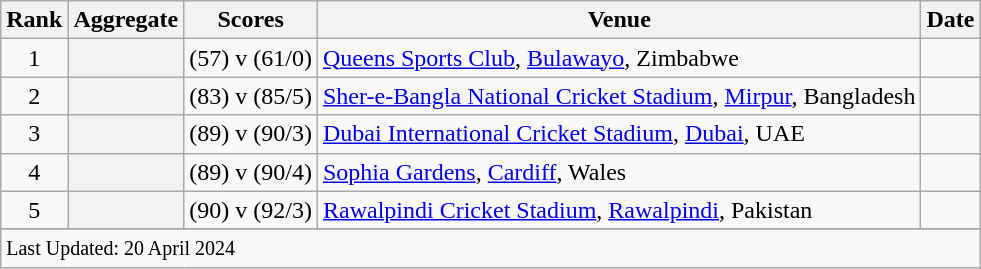<table class="wikitable plainrowheaders sortable">
<tr>
<th scope=col>Rank</th>
<th scope=col>Aggregate</th>
<th scope=col>Scores</th>
<th scope=col>Venue</th>
<th scope=col>Date</th>
</tr>
<tr>
<td align=center>1</td>
<th scope=row style=text-align:center;></th>
<td> (57) v  (61/0)</td>
<td><a href='#'>Queens Sports Club</a>, <a href='#'>Bulawayo</a>, Zimbabwe</td>
<td></td>
</tr>
<tr>
<td align=center>2</td>
<th scope=row style=text-align:center;></th>
<td> (83) v  (85/5)</td>
<td><a href='#'>Sher-e-Bangla National Cricket Stadium</a>, <a href='#'>Mirpur</a>, Bangladesh</td>
<td></td>
</tr>
<tr>
<td align=center>3</td>
<th scope=row style=text-align:center;></th>
<td> (89) v  (90/3)</td>
<td><a href='#'>Dubai International Cricket Stadium</a>, <a href='#'>Dubai</a>, UAE</td>
<td></td>
</tr>
<tr>
<td align=center>4</td>
<th scope=row style=text-align:center;></th>
<td> (89) v  (90/4)</td>
<td><a href='#'>Sophia Gardens</a>, <a href='#'>Cardiff</a>, Wales</td>
<td></td>
</tr>
<tr>
<td align=center>5</td>
<th scope=row style=text-align:center;></th>
<td> (90) v  (92/3)</td>
<td><a href='#'>Rawalpindi Cricket Stadium</a>, <a href='#'>Rawalpindi</a>, Pakistan</td>
<td></td>
</tr>
<tr>
</tr>
<tr class=sortbottom>
<td colspan=5><small>Last Updated: 20 April 2024</small></td>
</tr>
</table>
